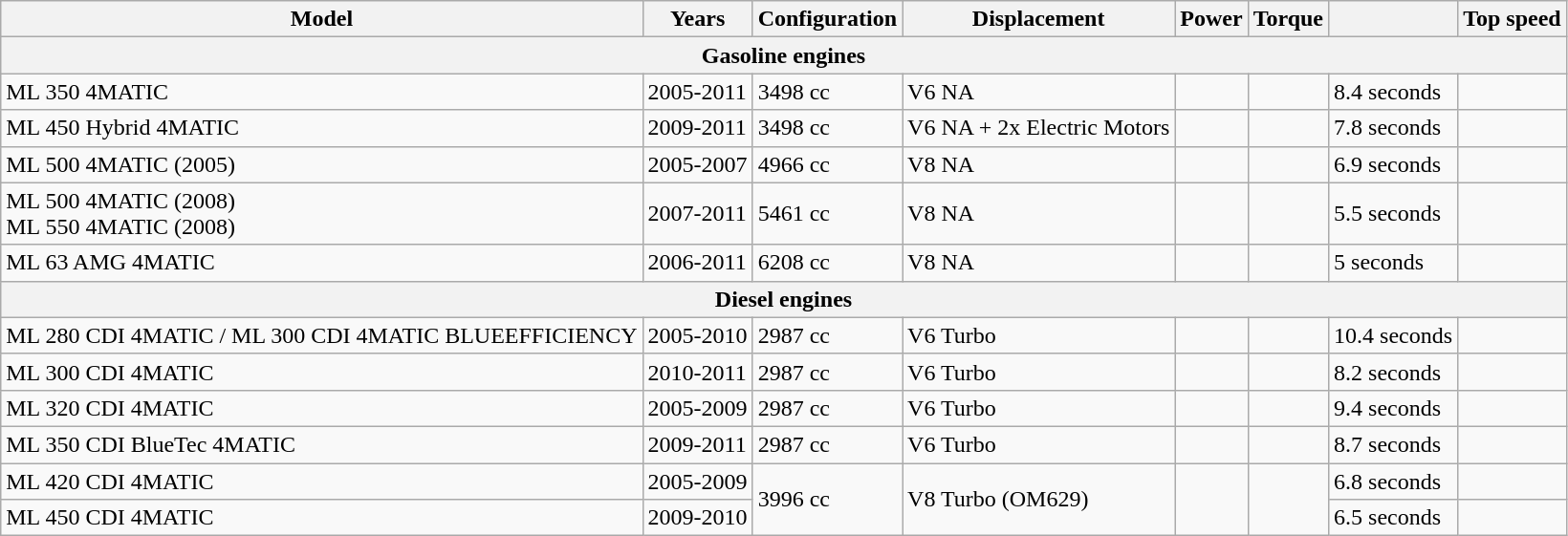<table class="wikitable">
<tr>
<th>Model</th>
<th>Years</th>
<th>Configuration</th>
<th>Displacement</th>
<th>Power</th>
<th>Torque</th>
<th></th>
<th>Top speed</th>
</tr>
<tr>
<th colspan="8" style="text-align:center">Gasoline engines</th>
</tr>
<tr>
<td>ML 350 4MATIC</td>
<td>2005-2011</td>
<td>3498 cc</td>
<td>V6 NA</td>
<td></td>
<td></td>
<td>8.4 seconds</td>
<td></td>
</tr>
<tr>
<td>ML 450 Hybrid 4MATIC</td>
<td>2009-2011</td>
<td>3498 cc</td>
<td>V6 NA + 2x Electric Motors</td>
<td></td>
<td></td>
<td>7.8 seconds</td>
<td></td>
</tr>
<tr>
<td>ML 500 4MATIC (2005)</td>
<td>2005-2007</td>
<td>4966 cc</td>
<td>V8 NA</td>
<td></td>
<td></td>
<td>6.9 seconds</td>
<td></td>
</tr>
<tr>
<td>ML 500 4MATIC (2008)<br>ML 550 4MATIC (2008)</td>
<td>2007-2011</td>
<td>5461 cc</td>
<td>V8 NA</td>
<td></td>
<td></td>
<td>5.5 seconds</td>
<td></td>
</tr>
<tr>
<td>ML 63 AMG 4MATIC</td>
<td>2006-2011</td>
<td>6208 cc</td>
<td>V8 NA</td>
<td></td>
<td></td>
<td>5 seconds</td>
<td></td>
</tr>
<tr>
<th colspan="8" style="text-align:center">Diesel engines</th>
</tr>
<tr>
<td>ML 280 CDI 4MATIC / ML 300 CDI 4MATIC BLUEEFFICIENCY</td>
<td>2005-2010</td>
<td>2987 cc</td>
<td>V6 Turbo</td>
<td></td>
<td></td>
<td>10.4 seconds</td>
<td></td>
</tr>
<tr>
<td>ML 300 CDI 4MATIC</td>
<td>2010-2011</td>
<td>2987 cc</td>
<td>V6 Turbo</td>
<td></td>
<td></td>
<td>8.2 seconds</td>
<td></td>
</tr>
<tr>
<td>ML 320 CDI 4MATIC</td>
<td>2005-2009</td>
<td>2987 cc</td>
<td>V6 Turbo</td>
<td></td>
<td></td>
<td>9.4 seconds</td>
<td></td>
</tr>
<tr>
<td>ML 350 CDI BlueTec 4MATIC</td>
<td>2009-2011</td>
<td>2987 cc</td>
<td>V6 Turbo</td>
<td></td>
<td></td>
<td>8.7 seconds</td>
<td></td>
</tr>
<tr>
<td>ML 420 CDI 4MATIC</td>
<td>2005-2009</td>
<td rowspan="2">3996 cc</td>
<td rowspan="2">V8 Turbo (OM629)</td>
<td rowspan="2"></td>
<td rowspan="2"></td>
<td>6.8 seconds</td>
<td></td>
</tr>
<tr>
<td>ML 450 CDI 4MATIC</td>
<td>2009-2010</td>
<td>6.5 seconds</td>
<td></td>
</tr>
</table>
